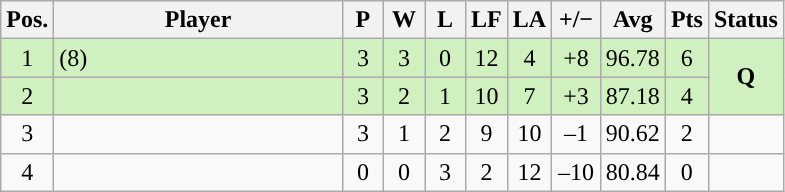<table class="wikitable" style="text-align:center; margin: 1em auto 1em auto, align:left">
<tr>
<th width=20>Pos.</th>
<th width=185>Player</th>
<th width=20>P</th>
<th width=20>W</th>
<th width=20>L</th>
<th width=20>LF</th>
<th width=20>LA</th>
<th width=25>+/−</th>
<th width=30>Avg</th>
<th width=20>Pts</th>
<th width=40>Status</th>
</tr>
<tr style="background:#D0F0C0;">
<td>1</td>
<td align=left> (8)</td>
<td>3</td>
<td>3</td>
<td>0</td>
<td>12</td>
<td>4</td>
<td>+8</td>
<td>96.78</td>
<td>6</td>
<td rowspan=2><strong>Q</strong></td>
</tr>
<tr style="background:#D0F0C0;">
<td>2</td>
<td align=left></td>
<td>3</td>
<td>2</td>
<td>1</td>
<td>10</td>
<td>7</td>
<td>+3</td>
<td>87.18</td>
<td>4</td>
</tr>
<tr>
<td>3</td>
<td align=left></td>
<td>3</td>
<td>1</td>
<td>2</td>
<td>9</td>
<td>10</td>
<td>–1</td>
<td>90.62</td>
<td>2</td>
<td></td>
</tr>
<tr>
<td>4</td>
<td align=left></td>
<td>0</td>
<td>0</td>
<td>3</td>
<td>2</td>
<td>12</td>
<td>–10</td>
<td>80.84</td>
<td>0</td>
<td></td>
</tr>
</table>
